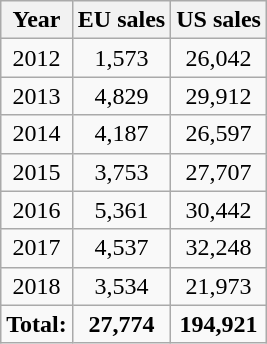<table class="wikitable sortable" style="text-align: center;">
<tr>
<th>Year</th>
<th>EU sales</th>
<th>US sales</th>
</tr>
<tr>
<td>2012</td>
<td>1,573</td>
<td>26,042</td>
</tr>
<tr>
<td>2013</td>
<td>4,829</td>
<td>29,912</td>
</tr>
<tr>
<td>2014</td>
<td>4,187</td>
<td>26,597</td>
</tr>
<tr>
<td>2015</td>
<td>3,753</td>
<td>27,707</td>
</tr>
<tr>
<td>2016</td>
<td>5,361</td>
<td>30,442</td>
</tr>
<tr>
<td>2017</td>
<td>4,537</td>
<td>32,248</td>
</tr>
<tr>
<td>2018</td>
<td>3,534</td>
<td>21,973</td>
</tr>
<tr>
<td><strong>Total:</strong></td>
<td><strong>27,774</strong></td>
<td><strong>194,921</strong></td>
</tr>
</table>
